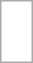<table style="border:solid 1px #aaa;" cellpadding="10" cellspacing="0">
<tr>
<td></td>
</tr>
<tr>
<td></td>
</tr>
</table>
